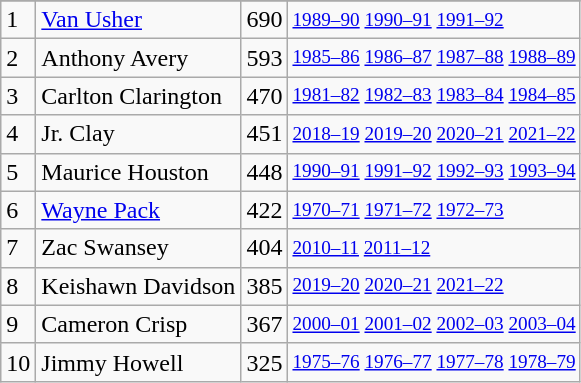<table class="wikitable">
<tr>
</tr>
<tr>
<td>1</td>
<td><a href='#'>Van Usher</a></td>
<td>690</td>
<td style="font-size:80%;"><a href='#'>1989–90</a> <a href='#'>1990–91</a> <a href='#'>1991–92</a></td>
</tr>
<tr>
<td>2</td>
<td>Anthony Avery</td>
<td>593</td>
<td style="font-size:80%;"><a href='#'>1985–86</a> <a href='#'>1986–87</a> <a href='#'>1987–88</a> <a href='#'>1988–89</a></td>
</tr>
<tr>
<td>3</td>
<td>Carlton Clarington</td>
<td>470</td>
<td style="font-size:80%;"><a href='#'>1981–82</a> <a href='#'>1982–83</a> <a href='#'>1983–84</a> <a href='#'>1984–85</a></td>
</tr>
<tr>
<td>4</td>
<td>Jr. Clay</td>
<td>451</td>
<td style="font-size:80%;"><a href='#'>2018–19</a> <a href='#'>2019–20</a> <a href='#'>2020–21</a> <a href='#'>2021–22</a></td>
</tr>
<tr>
<td>5</td>
<td>Maurice Houston</td>
<td>448</td>
<td style="font-size:80%;"><a href='#'>1990–91</a> <a href='#'>1991–92</a> <a href='#'>1992–93</a> <a href='#'>1993–94</a></td>
</tr>
<tr>
<td>6</td>
<td><a href='#'>Wayne Pack</a></td>
<td>422</td>
<td style="font-size:80%;"><a href='#'>1970–71</a> <a href='#'>1971–72</a> <a href='#'>1972–73</a></td>
</tr>
<tr>
<td>7</td>
<td>Zac Swansey</td>
<td>404</td>
<td style="font-size:80%;"><a href='#'>2010–11</a> <a href='#'>2011–12</a></td>
</tr>
<tr>
<td>8</td>
<td>Keishawn Davidson</td>
<td>385</td>
<td style="font-size:80%;"><a href='#'>2019–20</a> <a href='#'>2020–21</a> <a href='#'>2021–22</a></td>
</tr>
<tr>
<td>9</td>
<td>Cameron Crisp</td>
<td>367</td>
<td style="font-size:80%;"><a href='#'>2000–01</a> <a href='#'>2001–02</a> <a href='#'>2002–03</a> <a href='#'>2003–04</a></td>
</tr>
<tr>
<td>10</td>
<td>Jimmy Howell</td>
<td>325</td>
<td style="font-size:80%;"><a href='#'>1975–76</a> <a href='#'>1976–77</a> <a href='#'>1977–78</a> <a href='#'>1978–79</a></td>
</tr>
</table>
